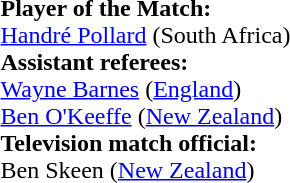<table style="width:100%">
<tr>
<td><br><strong>Player of the Match:</strong>
<br><a href='#'>Handré Pollard</a> (South Africa)<br><strong>Assistant referees:</strong>
<br><a href='#'>Wayne Barnes</a> (<a href='#'>England</a>)
<br><a href='#'>Ben O'Keeffe</a> (<a href='#'>New Zealand</a>)
<br><strong>Television match official:</strong>
<br>Ben Skeen (<a href='#'>New Zealand</a>)</td>
</tr>
</table>
